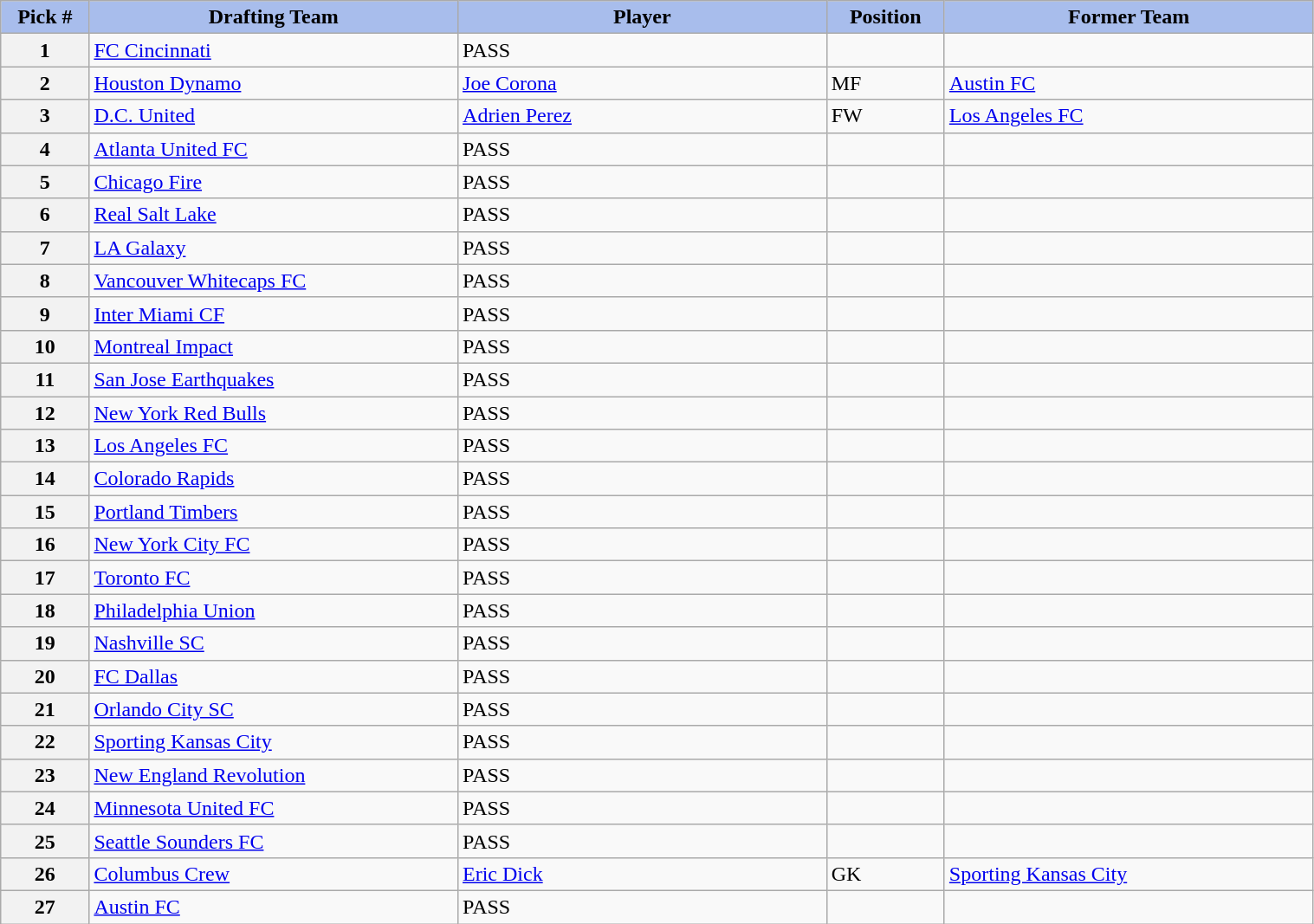<table class="wikitable sortable" style="width: 80%">
<tr>
<th style="background:#A8BDEC;" width=6%>Pick #</th>
<th width=25% style="background:#A8BDEC;">Drafting Team</th>
<th width=25% style="background:#A8BDEC;">Player</th>
<th width=8% style="background:#A8BDEC;">Position</th>
<th width=25% style="background:#A8BDEC;">Former Team</th>
</tr>
<tr>
<th>1</th>
<td><a href='#'>FC Cincinnati</a></td>
<td>PASS</td>
<td></td>
<td></td>
</tr>
<tr>
<th>2</th>
<td><a href='#'>Houston Dynamo</a></td>
<td><a href='#'>Joe Corona</a></td>
<td>MF</td>
<td><a href='#'>Austin FC</a></td>
</tr>
<tr>
<th>3</th>
<td><a href='#'>D.C. United</a></td>
<td><a href='#'>Adrien Perez</a></td>
<td>FW</td>
<td><a href='#'>Los Angeles FC</a></td>
</tr>
<tr>
<th>4</th>
<td><a href='#'>Atlanta United FC</a></td>
<td>PASS</td>
<td></td>
<td></td>
</tr>
<tr>
<th>5</th>
<td><a href='#'>Chicago Fire</a></td>
<td>PASS</td>
<td></td>
<td></td>
</tr>
<tr>
<th>6</th>
<td><a href='#'>Real Salt Lake</a></td>
<td>PASS</td>
<td></td>
<td></td>
</tr>
<tr>
<th>7</th>
<td><a href='#'>LA Galaxy</a></td>
<td>PASS</td>
<td></td>
<td></td>
</tr>
<tr>
<th>8</th>
<td><a href='#'>Vancouver Whitecaps FC</a></td>
<td>PASS</td>
<td></td>
<td></td>
</tr>
<tr>
<th>9</th>
<td><a href='#'>Inter Miami CF</a></td>
<td>PASS</td>
<td></td>
<td></td>
</tr>
<tr>
<th>10</th>
<td><a href='#'>Montreal Impact</a></td>
<td>PASS</td>
<td></td>
<td></td>
</tr>
<tr>
<th>11</th>
<td><a href='#'>San Jose Earthquakes</a></td>
<td>PASS</td>
<td></td>
<td></td>
</tr>
<tr>
<th>12</th>
<td><a href='#'>New York Red Bulls</a></td>
<td>PASS</td>
<td></td>
<td></td>
</tr>
<tr>
<th>13</th>
<td><a href='#'>Los Angeles FC</a></td>
<td>PASS</td>
<td></td>
<td></td>
</tr>
<tr>
<th>14</th>
<td><a href='#'>Colorado Rapids</a></td>
<td>PASS</td>
<td></td>
<td></td>
</tr>
<tr>
<th>15</th>
<td><a href='#'>Portland Timbers</a></td>
<td>PASS</td>
<td></td>
<td></td>
</tr>
<tr>
<th>16</th>
<td><a href='#'>New York City FC</a></td>
<td>PASS</td>
<td></td>
<td></td>
</tr>
<tr>
<th>17</th>
<td><a href='#'>Toronto FC</a></td>
<td>PASS</td>
<td></td>
<td></td>
</tr>
<tr>
<th>18</th>
<td><a href='#'>Philadelphia Union</a></td>
<td>PASS</td>
<td></td>
<td></td>
</tr>
<tr>
<th>19</th>
<td><a href='#'>Nashville SC</a></td>
<td>PASS</td>
<td></td>
<td></td>
</tr>
<tr>
<th>20</th>
<td><a href='#'>FC Dallas</a></td>
<td>PASS</td>
<td></td>
<td></td>
</tr>
<tr>
<th>21</th>
<td><a href='#'>Orlando City SC</a></td>
<td>PASS</td>
<td></td>
<td></td>
</tr>
<tr>
<th>22</th>
<td><a href='#'>Sporting Kansas City</a></td>
<td>PASS</td>
<td></td>
<td></td>
</tr>
<tr>
<th>23</th>
<td><a href='#'>New England Revolution</a></td>
<td>PASS</td>
<td></td>
<td></td>
</tr>
<tr>
<th>24</th>
<td><a href='#'>Minnesota United FC</a></td>
<td>PASS</td>
<td></td>
<td></td>
</tr>
<tr>
<th>25</th>
<td><a href='#'>Seattle Sounders FC</a></td>
<td>PASS</td>
<td></td>
<td></td>
</tr>
<tr>
<th>26</th>
<td><a href='#'>Columbus Crew</a></td>
<td><a href='#'>Eric Dick</a></td>
<td>GK</td>
<td><a href='#'>Sporting Kansas City</a></td>
</tr>
<tr>
<th>27</th>
<td><a href='#'>Austin FC</a></td>
<td>PASS</td>
<td></td>
<td></td>
</tr>
</table>
